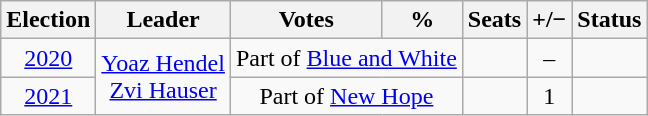<table class=wikitable style=text-align:center>
<tr>
<th>Election</th>
<th>Leader</th>
<th>Votes</th>
<th>%</th>
<th>Seats</th>
<th>+/−</th>
<th>Status</th>
</tr>
<tr>
<td><a href='#'>2020</a></td>
<td rowspan=2><a href='#'>Yoaz Hendel</a><br><a href='#'>Zvi Hauser</a></td>
<td colspan=2>Part of <a href='#'>Blue and White</a></td>
<td></td>
<td>–</td>
<td></td>
</tr>
<tr>
<td><a href='#'>2021</a></td>
<td colspan=2>Part of <a href='#'>New Hope</a></td>
<td></td>
<td> 1</td>
<td></td>
</tr>
</table>
